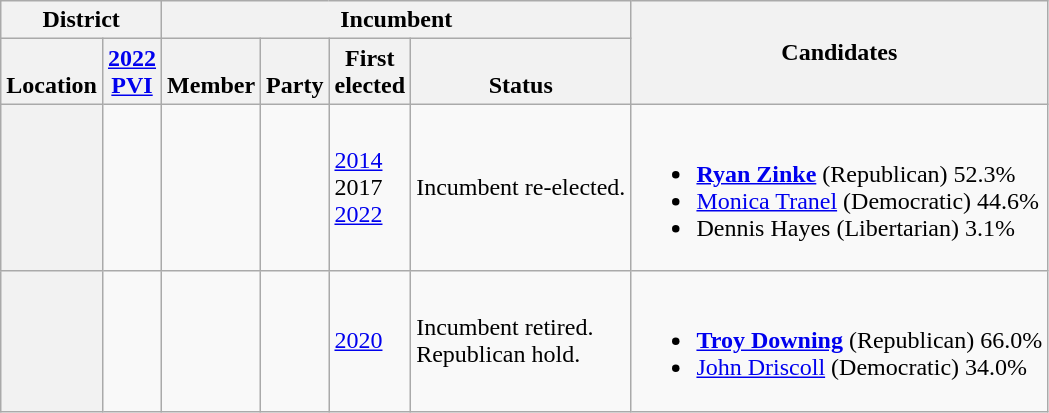<table class="wikitable sortable">
<tr>
<th colspan=2>District</th>
<th colspan=4>Incumbent</th>
<th rowspan=2 class="unsortable">Candidates</th>
</tr>
<tr valign=bottom>
<th>Location</th>
<th><a href='#'>2022<br>PVI</a></th>
<th>Member</th>
<th>Party</th>
<th>First<br>elected</th>
<th>Status</th>
</tr>
<tr>
<th></th>
<td></td>
<td></td>
<td></td>
<td><a href='#'>2014</a><br>2017 <br><a href='#'>2022</a></td>
<td>Incumbent re-elected.</td>
<td nowrap><br><ul><li> <strong><a href='#'>Ryan Zinke</a></strong> (Republican) 52.3%</li><li><a href='#'>Monica Tranel</a> (Democratic) 44.6%</li><li>Dennis Hayes (Libertarian) 3.1%</li></ul></td>
</tr>
<tr>
<th></th>
<td></td>
<td></td>
<td></td>
<td><a href='#'>2020</a></td>
<td>Incumbent retired.<br>Republican hold.</td>
<td nowrap><br><ul><li> <strong><a href='#'>Troy Downing</a></strong> (Republican) 66.0%</li><li><a href='#'>John Driscoll</a> (Democratic) 34.0%</li></ul></td>
</tr>
</table>
